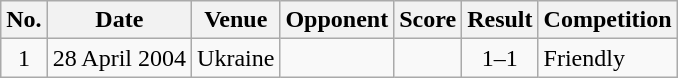<table class="wikitable sortable">
<tr>
<th scope="col">No.</th>
<th scope="col">Date</th>
<th scope="col">Venue</th>
<th scope="col">Opponent</th>
<th scope="col">Score</th>
<th scope="col">Result</th>
<th scope="col">Competition</th>
</tr>
<tr>
<td style="text-align:center">1</td>
<td>28 April 2004</td>
<td>Ukraine</td>
<td></td>
<td></td>
<td style="text-align:center">1–1</td>
<td>Friendly</td>
</tr>
</table>
